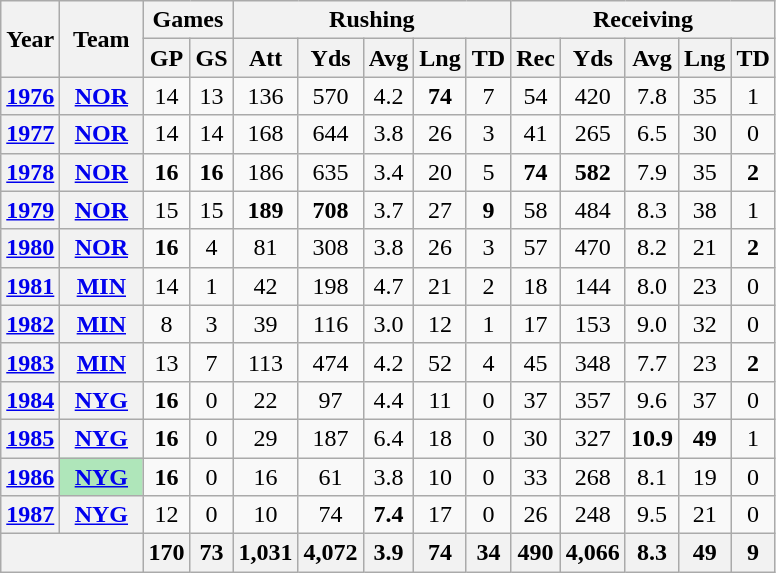<table class="wikitable" style="text-align:center;">
<tr>
<th rowspan="2">Year</th>
<th rowspan="2">Team</th>
<th colspan="2">Games</th>
<th colspan="5">Rushing</th>
<th colspan="5">Receiving</th>
</tr>
<tr>
<th>GP</th>
<th>GS</th>
<th>Att</th>
<th>Yds</th>
<th>Avg</th>
<th>Lng</th>
<th>TD</th>
<th>Rec</th>
<th>Yds</th>
<th>Avg</th>
<th>Lng</th>
<th>TD</th>
</tr>
<tr>
<th><a href='#'>1976</a></th>
<th><a href='#'>NOR</a></th>
<td>14</td>
<td>13</td>
<td>136</td>
<td>570</td>
<td>4.2</td>
<td><strong>74</strong></td>
<td>7</td>
<td>54</td>
<td>420</td>
<td>7.8</td>
<td>35</td>
<td>1</td>
</tr>
<tr>
<th><a href='#'>1977</a></th>
<th><a href='#'>NOR</a></th>
<td>14</td>
<td>14</td>
<td>168</td>
<td>644</td>
<td>3.8</td>
<td>26</td>
<td>3</td>
<td>41</td>
<td>265</td>
<td>6.5</td>
<td>30</td>
<td>0</td>
</tr>
<tr>
<th><a href='#'>1978</a></th>
<th><a href='#'>NOR</a></th>
<td><strong>16</strong></td>
<td><strong>16</strong></td>
<td>186</td>
<td>635</td>
<td>3.4</td>
<td>20</td>
<td>5</td>
<td><strong>74</strong></td>
<td><strong>582</strong></td>
<td>7.9</td>
<td>35</td>
<td><strong>2</strong></td>
</tr>
<tr>
<th><a href='#'>1979</a></th>
<th><a href='#'>NOR</a></th>
<td>15</td>
<td>15</td>
<td><strong>189</strong></td>
<td><strong>708</strong></td>
<td>3.7</td>
<td>27</td>
<td><strong>9</strong></td>
<td>58</td>
<td>484</td>
<td>8.3</td>
<td>38</td>
<td>1</td>
</tr>
<tr>
<th><a href='#'>1980</a></th>
<th><a href='#'>NOR</a></th>
<td><strong>16</strong></td>
<td>4</td>
<td>81</td>
<td>308</td>
<td>3.8</td>
<td>26</td>
<td>3</td>
<td>57</td>
<td>470</td>
<td>8.2</td>
<td>21</td>
<td><strong>2</strong></td>
</tr>
<tr>
<th><a href='#'>1981</a></th>
<th><a href='#'>MIN</a></th>
<td>14</td>
<td>1</td>
<td>42</td>
<td>198</td>
<td>4.7</td>
<td>21</td>
<td>2</td>
<td>18</td>
<td>144</td>
<td>8.0</td>
<td>23</td>
<td>0</td>
</tr>
<tr>
<th><a href='#'>1982</a></th>
<th><a href='#'>MIN</a></th>
<td>8</td>
<td>3</td>
<td>39</td>
<td>116</td>
<td>3.0</td>
<td>12</td>
<td>1</td>
<td>17</td>
<td>153</td>
<td>9.0</td>
<td>32</td>
<td>0</td>
</tr>
<tr>
<th><a href='#'>1983</a></th>
<th><a href='#'>MIN</a></th>
<td>13</td>
<td>7</td>
<td>113</td>
<td>474</td>
<td>4.2</td>
<td>52</td>
<td>4</td>
<td>45</td>
<td>348</td>
<td>7.7</td>
<td>23</td>
<td><strong>2</strong></td>
</tr>
<tr>
<th><a href='#'>1984</a></th>
<th><a href='#'>NYG</a></th>
<td><strong>16</strong></td>
<td>0</td>
<td>22</td>
<td>97</td>
<td>4.4</td>
<td>11</td>
<td>0</td>
<td>37</td>
<td>357</td>
<td>9.6</td>
<td>37</td>
<td>0</td>
</tr>
<tr>
<th><a href='#'>1985</a></th>
<th><a href='#'>NYG</a></th>
<td><strong>16</strong></td>
<td>0</td>
<td>29</td>
<td>187</td>
<td>6.4</td>
<td>18</td>
<td>0</td>
<td>30</td>
<td>327</td>
<td><strong>10.9</strong></td>
<td><strong>49</strong></td>
<td>1</td>
</tr>
<tr>
<th><a href='#'>1986</a></th>
<th style="background:#afe6ba; width:3em;"><a href='#'>NYG</a></th>
<td><strong>16</strong></td>
<td>0</td>
<td>16</td>
<td>61</td>
<td>3.8</td>
<td>10</td>
<td>0</td>
<td>33</td>
<td>268</td>
<td>8.1</td>
<td>19</td>
<td>0</td>
</tr>
<tr>
<th><a href='#'>1987</a></th>
<th><a href='#'>NYG</a></th>
<td>12</td>
<td>0</td>
<td>10</td>
<td>74</td>
<td><strong>7.4</strong></td>
<td>17</td>
<td>0</td>
<td>26</td>
<td>248</td>
<td>9.5</td>
<td>21</td>
<td>0</td>
</tr>
<tr>
<th colspan="2"></th>
<th>170</th>
<th>73</th>
<th>1,031</th>
<th>4,072</th>
<th>3.9</th>
<th>74</th>
<th>34</th>
<th>490</th>
<th>4,066</th>
<th>8.3</th>
<th>49</th>
<th>9</th>
</tr>
</table>
